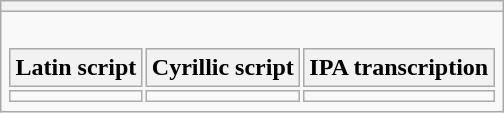<table class="wikitable">
<tr>
<th></th>
</tr>
<tr style="white-space:nowrap;">
<td><br><table>
<tr>
<th>Latin script</th>
<th>Cyrillic script</th>
<th>IPA transcription</th>
</tr>
<tr style="vertical-align:top; white-space:nowrap;">
<td></td>
<td></td>
<td></td>
</tr>
</table>
</td>
</tr>
</table>
